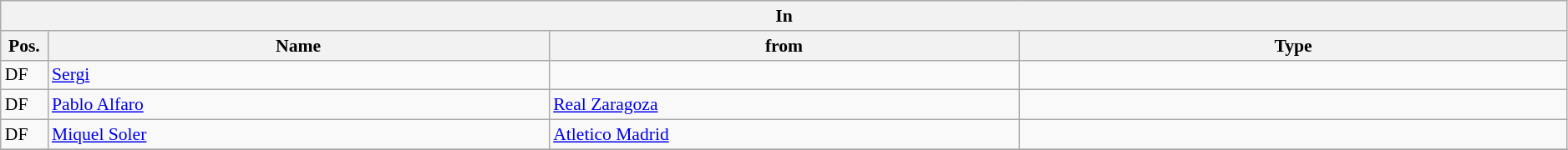<table class="wikitable" style="font-size:90%;width:99%;">
<tr>
<th colspan="4">In</th>
</tr>
<tr>
<th width=3%>Pos.</th>
<th width=32%>Name</th>
<th width=30%>from</th>
<th width=35%>Type</th>
</tr>
<tr>
<td>DF</td>
<td><a href='#'>Sergi</a></td>
<td></td>
<td></td>
</tr>
<tr>
<td>DF</td>
<td><a href='#'>Pablo Alfaro</a></td>
<td><a href='#'>Real Zaragoza</a></td>
<td></td>
</tr>
<tr>
<td>DF</td>
<td><a href='#'>Miquel Soler</a></td>
<td><a href='#'>Atletico Madrid</a></td>
<td></td>
</tr>
<tr>
</tr>
</table>
